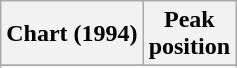<table class="wikitable plainrowheaders">
<tr>
<th scope="col">Chart (1994)</th>
<th scope="col">Peak<br>position</th>
</tr>
<tr>
</tr>
<tr>
</tr>
</table>
